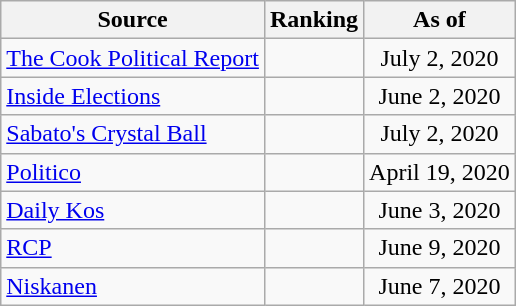<table class="wikitable" style="text-align:center">
<tr>
<th>Source</th>
<th>Ranking</th>
<th>As of</th>
</tr>
<tr>
<td style="text-align:left"><a href='#'>The Cook Political Report</a></td>
<td></td>
<td>July 2, 2020</td>
</tr>
<tr>
<td style="text-align:left"><a href='#'>Inside Elections</a></td>
<td></td>
<td>June 2, 2020</td>
</tr>
<tr>
<td style="text-align:left"><a href='#'>Sabato's Crystal Ball</a></td>
<td></td>
<td>July 2, 2020</td>
</tr>
<tr>
<td style="text-align:left"><a href='#'>Politico</a></td>
<td></td>
<td>April 19, 2020</td>
</tr>
<tr>
<td style="text-align:left"><a href='#'>Daily Kos</a></td>
<td></td>
<td>June 3, 2020</td>
</tr>
<tr>
<td style="text-align:left"><a href='#'>RCP</a></td>
<td></td>
<td>June 9, 2020</td>
</tr>
<tr>
<td style="text-align:left"><a href='#'>Niskanen</a></td>
<td></td>
<td>June 7, 2020</td>
</tr>
</table>
